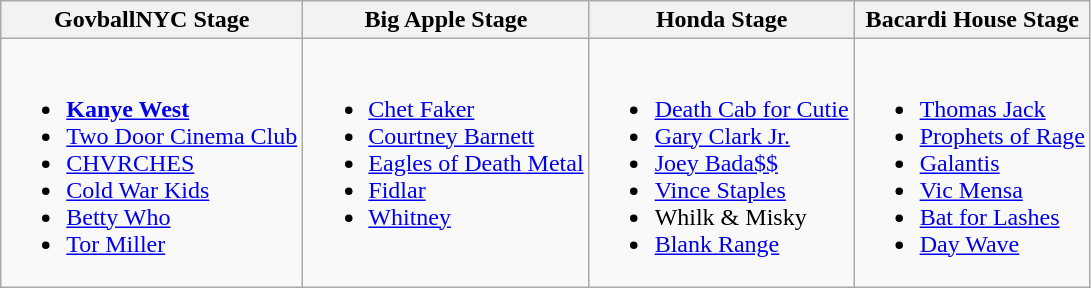<table class="wikitable">
<tr>
<th>GovballNYC Stage</th>
<th>Big Apple Stage</th>
<th>Honda Stage</th>
<th>Bacardi House Stage</th>
</tr>
<tr valign="top">
<td><br><ul><li><strong><a href='#'>Kanye West</a></strong></li><li><a href='#'>Two Door Cinema Club</a></li><li><a href='#'>CHVRCHES</a></li><li><a href='#'>Cold War Kids</a></li><li><a href='#'>Betty Who</a></li><li><a href='#'>Tor Miller</a></li></ul></td>
<td><br><ul><li><a href='#'>Chet Faker</a></li><li><a href='#'>Courtney Barnett</a></li><li><a href='#'>Eagles of Death Metal</a></li><li><a href='#'>Fidlar</a></li><li><a href='#'>Whitney</a></li></ul></td>
<td><br><ul><li><a href='#'>Death Cab for Cutie</a></li><li><a href='#'>Gary Clark Jr.</a></li><li><a href='#'>Joey Bada$$</a></li><li><a href='#'>Vince Staples</a></li><li>Whilk & Misky</li><li><a href='#'>Blank Range</a></li></ul></td>
<td><br><ul><li><a href='#'>Thomas Jack</a></li><li><a href='#'>Prophets of Rage</a></li><li><a href='#'>Galantis</a></li><li><a href='#'>Vic Mensa</a></li><li><a href='#'>Bat for Lashes</a></li><li><a href='#'>Day Wave</a></li></ul></td>
</tr>
</table>
